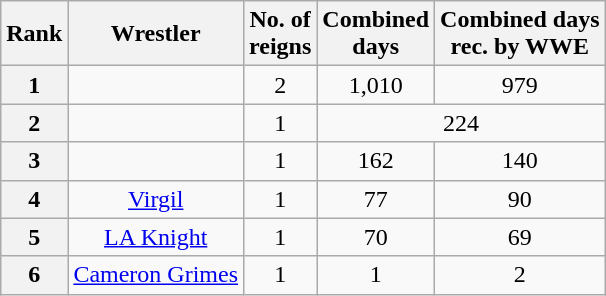<table class="wikitable sortable" style="text-align: center">
<tr>
<th>Rank</th>
<th>Wrestler</th>
<th data-sort-type="number">No. of<br>reigns</th>
<th data-sort-type="number">Combined<br>days</th>
<th data-sort-type="number">Combined days<br>rec. by WWE</th>
</tr>
<tr>
<th>1</th>
<td></td>
<td>2</td>
<td>1,010</td>
<td>979</td>
</tr>
<tr>
<th>2</th>
<td></td>
<td>1</td>
<td colspan=2>224</td>
</tr>
<tr>
<th>3</th>
<td></td>
<td>1</td>
<td>162</td>
<td>140</td>
</tr>
<tr>
<th>4</th>
<td><a href='#'>Virgil</a></td>
<td>1</td>
<td>77</td>
<td>90</td>
</tr>
<tr>
<th>5</th>
<td><a href='#'>LA Knight</a></td>
<td>1</td>
<td>70</td>
<td>69</td>
</tr>
<tr>
<th>6</th>
<td><a href='#'>Cameron Grimes</a></td>
<td>1</td>
<td>1</td>
<td>2</td>
</tr>
</table>
